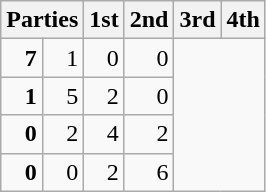<table class="wikitable" style="text-align:right;">
<tr>
<th colspan=2 style="text-align:left;">Parties</th>
<th>1st</th>
<th>2nd</th>
<th>3rd</th>
<th>4th</th>
</tr>
<tr>
<td><strong>7</strong></td>
<td>1</td>
<td>0</td>
<td>0</td>
</tr>
<tr>
<td><strong>1</strong></td>
<td>5</td>
<td>2</td>
<td>0</td>
</tr>
<tr>
<td><strong>0</strong></td>
<td>2</td>
<td>4</td>
<td>2</td>
</tr>
<tr>
<td><strong>0</strong></td>
<td>0</td>
<td>2</td>
<td>6</td>
</tr>
</table>
